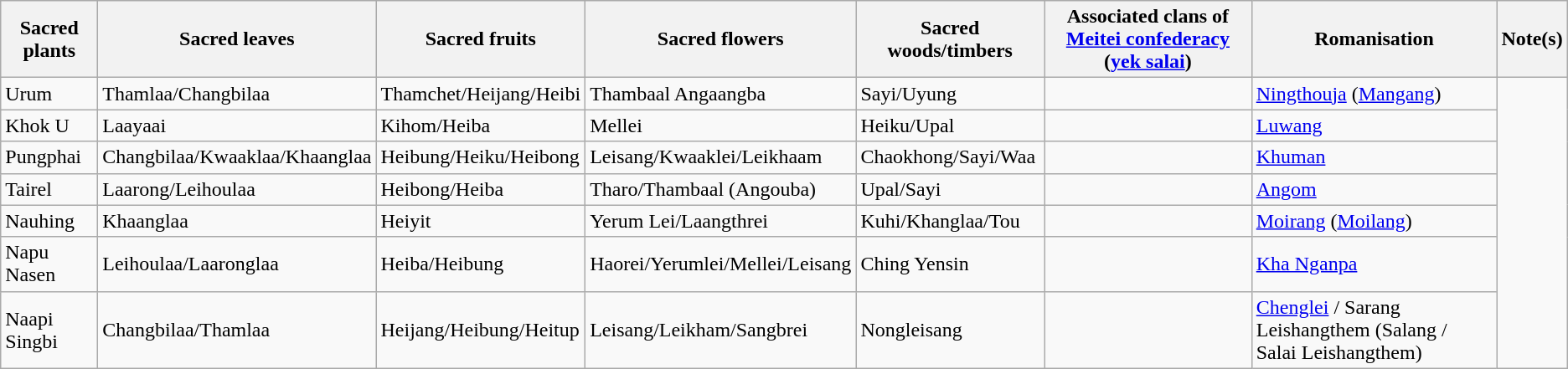<table class="wikitable sortable">
<tr>
<th>Sacred plants</th>
<th>Sacred leaves</th>
<th>Sacred fruits</th>
<th>Sacred flowers</th>
<th>Sacred woods/timbers</th>
<th>Associated clans of <a href='#'>Meitei confederacy</a> (<a href='#'>yek salai</a>)</th>
<th>Romanisation</th>
<th>Note(s)</th>
</tr>
<tr>
<td>Urum</td>
<td>Thamlaa/Changbilaa</td>
<td>Thamchet/Heijang/Heibi</td>
<td>Thambaal Angaangba</td>
<td>Sayi/Uyung</td>
<td></td>
<td><a href='#'>Ningthouja</a> (<a href='#'>Mangang</a>)</td>
<td rowspan="7"></td>
</tr>
<tr>
<td>Khok U</td>
<td>Laayaai</td>
<td>Kihom/Heiba</td>
<td>Mellei</td>
<td>Heiku/Upal</td>
<td></td>
<td><a href='#'>Luwang</a></td>
</tr>
<tr>
<td>Pungphai</td>
<td>Changbilaa/Kwaaklaa/Khaanglaa</td>
<td>Heibung/Heiku/Heibong</td>
<td>Leisang/Kwaaklei/Leikhaam</td>
<td>Chaokhong/Sayi/Waa</td>
<td></td>
<td><a href='#'>Khuman</a></td>
</tr>
<tr>
<td>Tairel</td>
<td>Laarong/Leihoulaa</td>
<td>Heibong/Heiba</td>
<td>Tharo/Thambaal (Angouba)</td>
<td>Upal/Sayi</td>
<td></td>
<td><a href='#'>Angom</a></td>
</tr>
<tr>
<td>Nauhing</td>
<td>Khaanglaa</td>
<td>Heiyit</td>
<td>Yerum Lei/Laangthrei</td>
<td>Kuhi/Khanglaa/Tou</td>
<td></td>
<td><a href='#'>Moirang</a> (<a href='#'>Moilang</a>)</td>
</tr>
<tr>
<td>Napu Nasen</td>
<td>Leihoulaa/Laaronglaa</td>
<td>Heiba/Heibung</td>
<td>Haorei/Yerumlei/Mellei/Leisang</td>
<td>Ching Yensin</td>
<td></td>
<td><a href='#'>Kha Nganpa</a></td>
</tr>
<tr>
<td>Naapi Singbi</td>
<td>Changbilaa/Thamlaa</td>
<td>Heijang/Heibung/Heitup</td>
<td>Leisang/Leikham/Sangbrei</td>
<td>Nongleisang</td>
<td></td>
<td><a href='#'>Chenglei</a> / Sarang Leishangthem (Salang / Salai Leishangthem)</td>
</tr>
</table>
